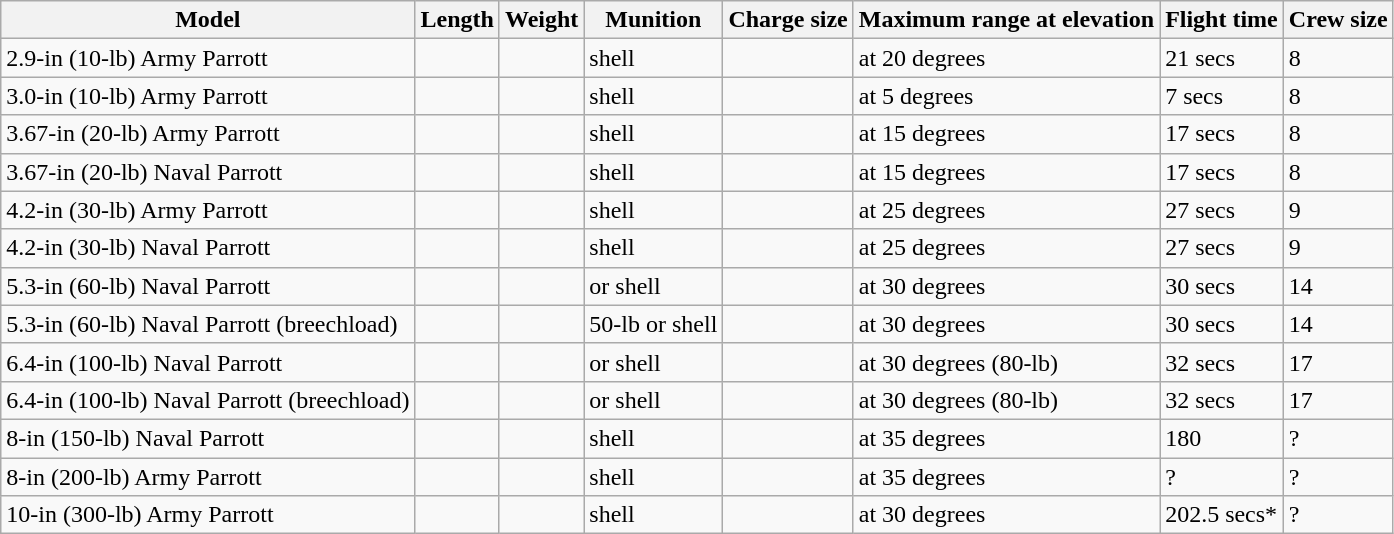<table class="wikitable">
<tr>
<th>Model</th>
<th>Length</th>
<th>Weight</th>
<th>Munition</th>
<th>Charge size</th>
<th>Maximum range at elevation</th>
<th>Flight time</th>
<th>Crew size</th>
</tr>
<tr>
<td>2.9-in (10-lb) Army Parrott</td>
<td></td>
<td></td>
<td> shell</td>
<td></td>
<td> at 20 degrees</td>
<td>21 secs</td>
<td>8</td>
</tr>
<tr>
<td>3.0-in (10-lb) Army Parrott</td>
<td></td>
<td></td>
<td> shell</td>
<td></td>
<td> at 5 degrees</td>
<td>7 secs</td>
<td>8</td>
</tr>
<tr>
<td>3.67-in (20-lb) Army Parrott</td>
<td></td>
<td></td>
<td> shell</td>
<td></td>
<td> at 15 degrees</td>
<td>17 secs</td>
<td>8</td>
</tr>
<tr>
<td>3.67-in (20-lb) Naval Parrott</td>
<td></td>
<td></td>
<td> shell</td>
<td></td>
<td> at 15 degrees</td>
<td>17 secs</td>
<td>8</td>
</tr>
<tr>
<td>4.2-in (30-lb) Army Parrott</td>
<td></td>
<td></td>
<td> shell</td>
<td></td>
<td> at 25 degrees</td>
<td>27 secs</td>
<td>9</td>
</tr>
<tr>
<td>4.2-in (30-lb) Naval Parrott</td>
<td></td>
<td></td>
<td> shell</td>
<td></td>
<td> at 25 degrees</td>
<td>27 secs</td>
<td>9</td>
</tr>
<tr>
<td>5.3-in (60-lb) Naval Parrott</td>
<td></td>
<td></td>
<td> or  shell</td>
<td></td>
<td> at 30 degrees</td>
<td>30 secs</td>
<td>14</td>
</tr>
<tr>
<td>5.3-in (60-lb) Naval Parrott (breechload)</td>
<td></td>
<td></td>
<td>50-lb or  shell</td>
<td></td>
<td> at 30 degrees</td>
<td>30 secs</td>
<td>14</td>
</tr>
<tr>
<td>6.4-in (100-lb) Naval Parrott</td>
<td></td>
<td></td>
<td> or  shell</td>
<td></td>
<td> at 30 degrees (80-lb)</td>
<td>32 secs</td>
<td>17</td>
</tr>
<tr>
<td>6.4-in (100-lb) Naval Parrott (breechload)</td>
<td></td>
<td></td>
<td> or  shell</td>
<td></td>
<td> at 30 degrees (80-lb)</td>
<td>32 secs</td>
<td>17</td>
</tr>
<tr>
<td>8-in (150-lb) Naval Parrott</td>
<td></td>
<td></td>
<td> shell</td>
<td></td>
<td> at 35 degrees</td>
<td>180</td>
<td>?</td>
</tr>
<tr>
<td>8-in (200-lb) Army Parrott</td>
<td></td>
<td></td>
<td> shell</td>
<td></td>
<td> at 35 degrees</td>
<td>?</td>
<td>?</td>
</tr>
<tr>
<td>10-in (300-lb) Army Parrott</td>
<td></td>
<td></td>
<td> shell</td>
<td></td>
<td> at 30 degrees</td>
<td>202.5 secs*</td>
<td>?</td>
</tr>
</table>
